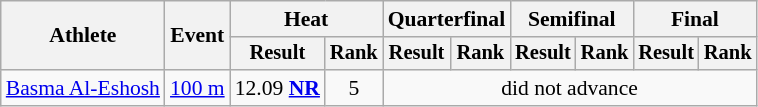<table class=wikitable style="font-size:90%">
<tr>
<th rowspan="2">Athlete</th>
<th rowspan="2">Event</th>
<th colspan="2">Heat</th>
<th colspan="2">Quarterfinal</th>
<th colspan="2">Semifinal</th>
<th colspan="2">Final</th>
</tr>
<tr style="font-size:95%">
<th>Result</th>
<th>Rank</th>
<th>Result</th>
<th>Rank</th>
<th>Result</th>
<th>Rank</th>
<th>Result</th>
<th>Rank</th>
</tr>
<tr align=center>
<td align=left><a href='#'>Basma Al-Eshosh</a></td>
<td align=left><a href='#'>100 m</a></td>
<td>12.09 <strong><a href='#'>NR</a></strong></td>
<td>5</td>
<td colspan=6>did not advance</td>
</tr>
</table>
